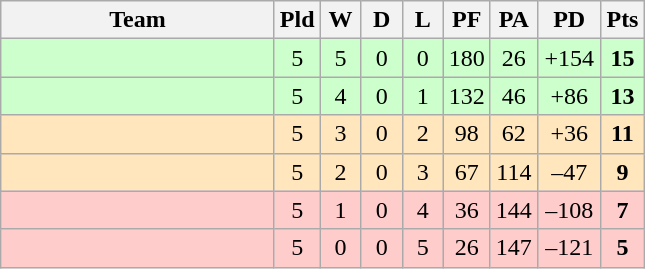<table class="wikitable" style="text-align:center;">
<tr>
<th width=175>Team</th>
<th width=20 abbr="Played">Pld</th>
<th width=20 abbr="Won">W</th>
<th width=20 abbr="Drawn">D</th>
<th width=20 abbr="Lost">L</th>
<th width=20 abbr="Points for">PF</th>
<th width=20 abbr="Points against">PA</th>
<th width=35 abbr="Points difference">PD</th>
<th width=20 abbr="Points">Pts</th>
</tr>
<tr style="background:#ccffcc">
<td align=left></td>
<td>5</td>
<td>5</td>
<td>0</td>
<td>0</td>
<td>180</td>
<td>26</td>
<td>+154</td>
<td><strong>15</strong></td>
</tr>
<tr style="background:#ccffcc">
<td align=left></td>
<td>5</td>
<td>4</td>
<td>0</td>
<td>1</td>
<td>132</td>
<td>46</td>
<td>+86</td>
<td><strong>13</strong></td>
</tr>
<tr style="background:#ffe6bd">
<td align=left></td>
<td>5</td>
<td>3</td>
<td>0</td>
<td>2</td>
<td>98</td>
<td>62</td>
<td>+36</td>
<td><strong>11</strong></td>
</tr>
<tr style="background:#ffe6bd">
<td align=left></td>
<td>5</td>
<td>2</td>
<td>0</td>
<td>3</td>
<td>67</td>
<td>114</td>
<td>–47</td>
<td><strong>9</strong></td>
</tr>
<tr style="background:#fcc">
<td align=left></td>
<td>5</td>
<td>1</td>
<td>0</td>
<td>4</td>
<td>36</td>
<td>144</td>
<td>–108</td>
<td><strong>7</strong></td>
</tr>
<tr style="background:#fcc">
<td align=left></td>
<td>5</td>
<td>0</td>
<td>0</td>
<td>5</td>
<td>26</td>
<td>147</td>
<td>–121</td>
<td><strong>5</strong></td>
</tr>
</table>
